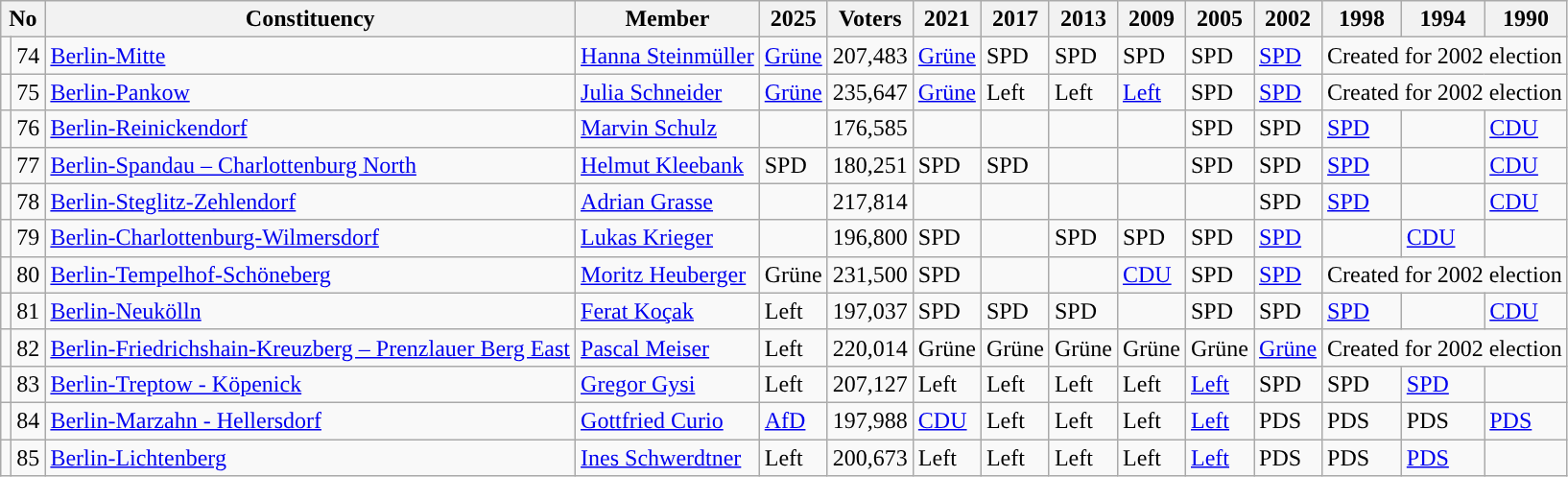<table class="wikitable sortable">
<tr>
<th colspan=2>No</th>
<th>Constituency</th>
<th>Member</th>
<th>2025</th>
<th>Voters</th>
<th>2021</th>
<th>2017</th>
<th>2013</th>
<th>2009</th>
<th>2005</th>
<th>2002</th>
<th>1998</th>
<th>1994</th>
<th>1990</th>
</tr>
<tr>
<td style="background-color: "></td>
<td>74</td>
<td><a href='#'>Berlin-Mitte</a></td>
<td><a href='#'>Hanna Steinmüller</a></td>
<td><a href='#'>Grüne</a></td>
<td>207,483</td>
<td><a href='#'>Grüne</a></td>
<td bgcolor=>SPD</td>
<td bgcolor=>SPD</td>
<td bgcolor=>SPD</td>
<td bgcolor=>SPD</td>
<td><a href='#'>SPD</a></td>
<td colspan=3>Created for 2002 election</td>
</tr>
<tr>
<td style="background-color: "></td>
<td>75</td>
<td><a href='#'>Berlin-Pankow</a></td>
<td><a href='#'>Julia Schneider</a></td>
<td><a href='#'>Grüne</a></td>
<td>235,647</td>
<td><a href='#'>Grüne</a></td>
<td>Left</td>
<td>Left</td>
<td><a href='#'>Left</a></td>
<td bgcolor=>SPD</td>
<td><a href='#'>SPD</a></td>
<td colspan=3>Created for 2002 election</td>
</tr>
<tr>
<td style="background-color: "></td>
<td>76</td>
<td><a href='#'>Berlin-Reinickendorf</a></td>
<td><a href='#'>Marvin Schulz</a></td>
<td></td>
<td>176,585</td>
<td></td>
<td></td>
<td></td>
<td></td>
<td bgcolor=>SPD</td>
<td bgcolor=>SPD</td>
<td><a href='#'>SPD</a></td>
<td></td>
<td><a href='#'>CDU</a></td>
</tr>
<tr>
<td style="background-color: "></td>
<td>77</td>
<td><a href='#'>Berlin-Spandau – Charlottenburg North</a></td>
<td><a href='#'>Helmut Kleebank</a></td>
<td bgcolor=>SPD</td>
<td>180,251</td>
<td bgcolor=>SPD</td>
<td bgcolor=>SPD</td>
<td></td>
<td></td>
<td bgcolor=>SPD</td>
<td bgcolor=>SPD</td>
<td><a href='#'>SPD</a></td>
<td></td>
<td><a href='#'>CDU</a></td>
</tr>
<tr>
<td style="background-color: "></td>
<td>78</td>
<td><a href='#'>Berlin-Steglitz-Zehlendorf</a></td>
<td><a href='#'>Adrian Grasse</a></td>
<td></td>
<td>217,814</td>
<td></td>
<td></td>
<td></td>
<td></td>
<td></td>
<td bgcolor=>SPD</td>
<td><a href='#'>SPD</a></td>
<td></td>
<td><a href='#'>CDU</a></td>
</tr>
<tr>
<td style="background-color: "></td>
<td>79</td>
<td><a href='#'>Berlin-Charlottenburg-Wilmersdorf</a></td>
<td><a href='#'>Lukas Krieger</a></td>
<td></td>
<td>196,800</td>
<td bgcolor=>SPD</td>
<td></td>
<td bgcolor=>SPD</td>
<td bgcolor=>SPD</td>
<td bgcolor=>SPD</td>
<td><a href='#'>SPD</a></td>
<td></td>
<td><a href='#'>CDU</a></td>
</tr>
<tr>
<td style="background-color: "></td>
<td>80</td>
<td><a href='#'>Berlin-Tempelhof-Schöneberg</a></td>
<td><a href='#'>Moritz Heuberger</a></td>
<td bgcolor=>Grüne</td>
<td>231,500</td>
<td bgcolor=>SPD</td>
<td></td>
<td></td>
<td><a href='#'>CDU</a></td>
<td bgcolor=>SPD</td>
<td><a href='#'>SPD</a></td>
<td colspan=3>Created for 2002 election</td>
</tr>
<tr>
<td style="background-color: "></td>
<td>81</td>
<td><a href='#'>Berlin-Neukölln</a></td>
<td><a href='#'>Ferat Koçak</a></td>
<td>Left</td>
<td>197,037</td>
<td bgcolor=>SPD</td>
<td bgcolor=>SPD</td>
<td bgcolor=>SPD</td>
<td></td>
<td bgcolor=>SPD</td>
<td bgcolor=>SPD</td>
<td><a href='#'>SPD</a></td>
<td></td>
<td><a href='#'>CDU</a></td>
</tr>
<tr>
<td style="background-color: "></td>
<td>82</td>
<td><a href='#'>Berlin-Friedrichshain-Kreuzberg – Prenzlauer Berg East</a></td>
<td><a href='#'>Pascal Meiser</a></td>
<td>Left</td>
<td>220,014</td>
<td bgcolor=>Grüne</td>
<td bgcolor=>Grüne</td>
<td bgcolor=>Grüne</td>
<td bgcolor=>Grüne</td>
<td bgcolor=>Grüne</td>
<td bgcolor=><a href='#'>Grüne</a></td>
<td colspan=3>Created for 2002 election</td>
</tr>
<tr>
<td style="background-color: "></td>
<td>83</td>
<td><a href='#'>Berlin-Treptow - Köpenick</a></td>
<td><a href='#'>Gregor Gysi</a></td>
<td>Left</td>
<td>207,127</td>
<td>Left</td>
<td>Left</td>
<td>Left</td>
<td>Left</td>
<td><a href='#'>Left</a></td>
<td bgcolor=>SPD</td>
<td bgcolor=>SPD</td>
<td><a href='#'>SPD</a></td>
<td></td>
</tr>
<tr>
<td style="background-color: "></td>
<td>84</td>
<td><a href='#'>Berlin-Marzahn - Hellersdorf</a></td>
<td><a href='#'>Gottfried Curio</a></td>
<td><a href='#'>AfD</a></td>
<td>197,988</td>
<td><a href='#'>CDU</a></td>
<td>Left</td>
<td>Left</td>
<td>Left</td>
<td><a href='#'>Left</a></td>
<td>PDS</td>
<td>PDS</td>
<td>PDS</td>
<td><a href='#'>PDS</a></td>
</tr>
<tr>
<td style="background-color: "></td>
<td>85</td>
<td><a href='#'>Berlin-Lichtenberg</a></td>
<td><a href='#'>Ines Schwerdtner</a></td>
<td>Left</td>
<td>200,673</td>
<td>Left</td>
<td>Left</td>
<td>Left</td>
<td>Left</td>
<td><a href='#'>Left</a></td>
<td>PDS</td>
<td>PDS</td>
<td><a href='#'>PDS</a></td>
<td></td>
</tr>
</table>
